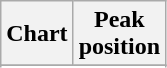<table class="wikitable sortable">
<tr>
<th>Chart</th>
<th>Peak<br>position</th>
</tr>
<tr>
</tr>
<tr>
</tr>
<tr>
</tr>
<tr>
</tr>
<tr>
</tr>
<tr>
</tr>
<tr>
</tr>
</table>
